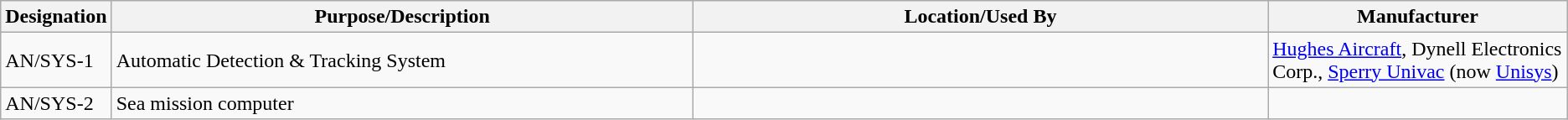<table class="wikitable sortable">
<tr>
<th scope="col">Designation</th>
<th scope="col" style="width: 500px;">Purpose/Description</th>
<th scope="col" style="width: 500px;">Location/Used By</th>
<th scope="col" style="width: 250px;">Manufacturer</th>
</tr>
<tr>
<td>AN/SYS-1</td>
<td>Automatic Detection & Tracking System</td>
<td></td>
<td><a href='#'>Hughes Aircraft</a>, Dynell Electronics Corp., <a href='#'>Sperry Univac</a> (now <a href='#'>Unisys</a>)</td>
</tr>
<tr>
<td>AN/SYS-2</td>
<td>Sea mission computer</td>
<td></td>
<td></td>
</tr>
</table>
